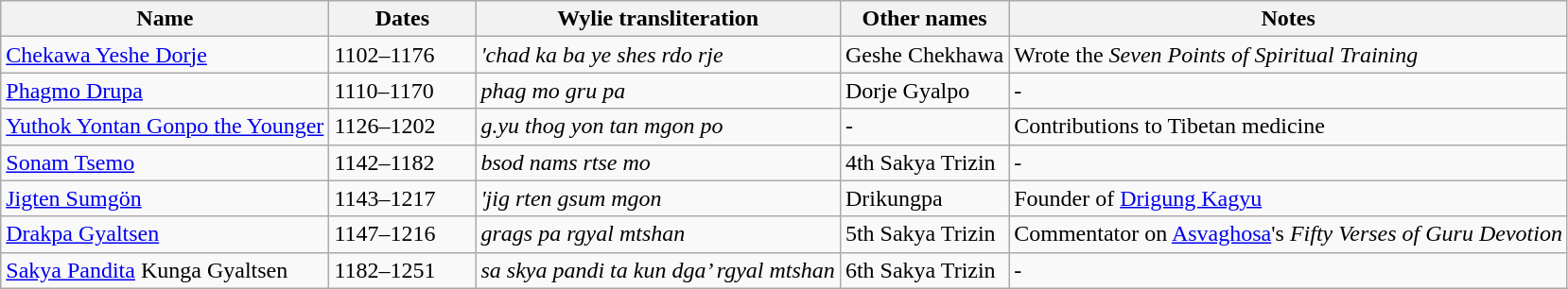<table class="wikitable">
<tr>
<th>Name</th>
<th style="width:6em">Dates</th>
<th>Wylie transliteration</th>
<th>Other names</th>
<th>Notes</th>
</tr>
<tr>
<td><a href='#'>Chekawa Yeshe Dorje</a></td>
<td>1102–1176</td>
<td><em> 'chad ka ba ye shes rdo rje</em></td>
<td>Geshe Chekhawa</td>
<td>Wrote the <em>Seven Points of Spiritual Training</em></td>
</tr>
<tr>
<td><a href='#'>Phagmo Drupa</a></td>
<td>1110–1170</td>
<td><em>phag mo gru pa</em></td>
<td>Dorje Gyalpo</td>
<td>-</td>
</tr>
<tr>
<td><a href='#'>Yuthok Yontan Gonpo the Younger</a></td>
<td>1126–1202</td>
<td><em>g.yu thog yon tan mgon po</em></td>
<td>-</td>
<td>Contributions to Tibetan medicine</td>
</tr>
<tr>
<td><a href='#'>Sonam Tsemo</a></td>
<td>1142–1182</td>
<td><em>bsod nams rtse mo</em></td>
<td>4th Sakya Trizin</td>
<td>-</td>
</tr>
<tr>
<td><a href='#'>Jigten Sumgön</a></td>
<td>1143–1217</td>
<td><em> 'jig rten gsum mgon</em></td>
<td>Drikungpa</td>
<td>Founder of <a href='#'>Drigung Kagyu</a></td>
</tr>
<tr>
<td><a href='#'>Drakpa Gyaltsen</a></td>
<td>1147–1216</td>
<td><em>grags pa rgyal mtshan</em></td>
<td>5th Sakya Trizin</td>
<td>Commentator on <a href='#'>Asvaghosa</a>'s <em>Fifty Verses of Guru Devotion</em></td>
</tr>
<tr>
<td><a href='#'>Sakya Pandita</a> Kunga Gyaltsen</td>
<td>1182–1251</td>
<td><em>sa skya pandi ta kun dga’ rgyal mtshan</em></td>
<td>6th Sakya Trizin</td>
<td>-</td>
</tr>
</table>
